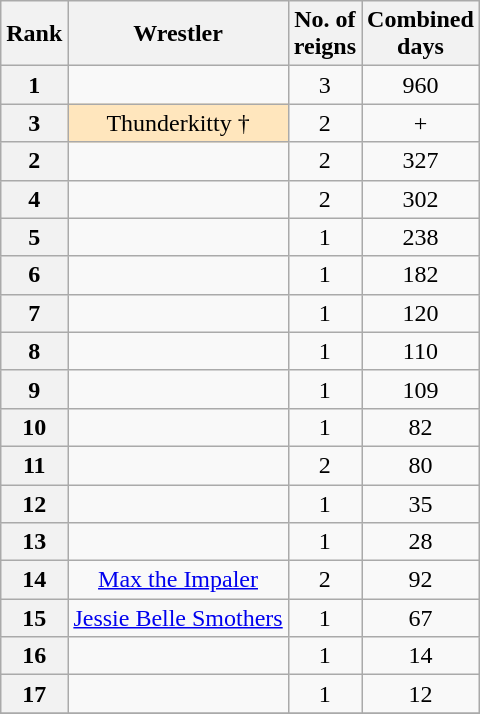<table class="wikitable sortable" style="text-align: center">
<tr>
<th>Rank</th>
<th>Wrestler</th>
<th>No. of<br>reigns</th>
<th>Combined<br>days</th>
</tr>
<tr>
<th>1</th>
<td></td>
<td>3</td>
<td>960</td>
</tr>
<tr>
<th>3</th>
<td style="background:#ffe6bd;">Thunderkitty †</td>
<td>2</td>
<td>+</td>
</tr>
<tr>
<th>2</th>
<td></td>
<td>2</td>
<td>327</td>
</tr>
<tr>
<th>4</th>
<td></td>
<td>2</td>
<td>302</td>
</tr>
<tr>
<th>5</th>
<td></td>
<td>1</td>
<td>238</td>
</tr>
<tr>
<th>6</th>
<td></td>
<td>1</td>
<td>182</td>
</tr>
<tr>
<th>7</th>
<td></td>
<td>1</td>
<td>120</td>
</tr>
<tr>
<th>8</th>
<td></td>
<td>1</td>
<td>110</td>
</tr>
<tr>
<th>9</th>
<td></td>
<td>1</td>
<td>109</td>
</tr>
<tr>
<th>10</th>
<td></td>
<td>1</td>
<td>82</td>
</tr>
<tr>
<th>11</th>
<td></td>
<td>2</td>
<td>80</td>
</tr>
<tr>
<th>12</th>
<td></td>
<td>1</td>
<td>35</td>
</tr>
<tr>
<th>13</th>
<td></td>
<td>1</td>
<td>28</td>
</tr>
<tr>
<th>14</th>
<td><a href='#'>Max the Impaler</a></td>
<td>2</td>
<td>92</td>
</tr>
<tr>
<th>15</th>
<td><a href='#'>Jessie Belle Smothers</a></td>
<td>1</td>
<td>67</td>
</tr>
<tr>
<th>16</th>
<td></td>
<td>1</td>
<td>14</td>
</tr>
<tr>
<th>17</th>
<td></td>
<td>1</td>
<td>12</td>
</tr>
<tr>
</tr>
</table>
